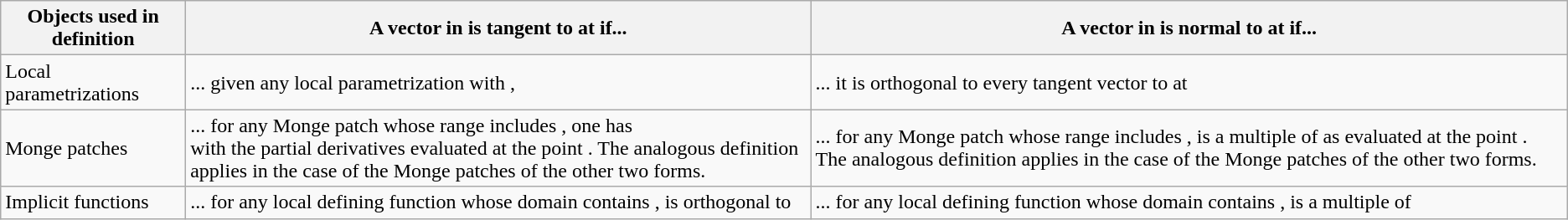<table class="wikitable">
<tr>
<th>Objects used in definition</th>
<th>A vector  in  is tangent to  at  if...</th>
<th>A vector  in  is normal to  at  if...</th>
</tr>
<tr>
<td>Local parametrizations</td>
<td>... given any local parametrization  with , </td>
<td>... it is orthogonal to every tangent vector to  at </td>
</tr>
<tr>
<td>Monge patches</td>
<td>... for any Monge patch  whose range includes , one has<br>with the partial derivatives evaluated at the point . The analogous definition applies in the case of the Monge patches of the other two forms.</td>
<td>... for any Monge patch  whose range includes ,  is a multiple of  as evaluated at the point . The analogous definition applies in the case of the Monge patches of the other two forms.</td>
</tr>
<tr>
<td>Implicit functions</td>
<td>... for any local defining function  whose domain contains ,  is orthogonal to </td>
<td>... for any local defining function  whose domain contains ,  is a multiple of </td>
</tr>
</table>
